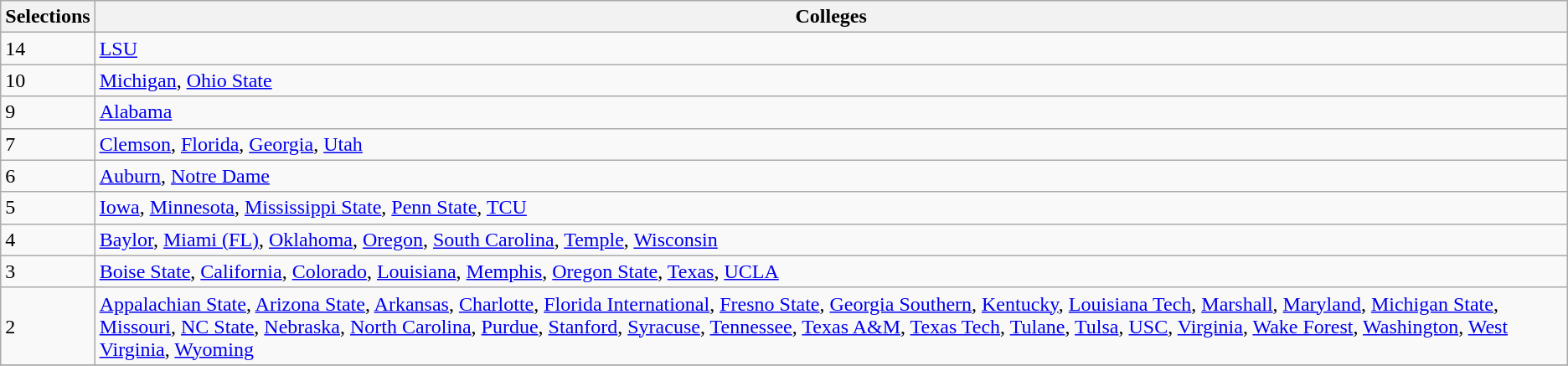<table class="wikitable ">
<tr>
<th>Selections</th>
<th>Colleges</th>
</tr>
<tr>
<td>14</td>
<td><a href='#'>LSU</a></td>
</tr>
<tr>
<td>10</td>
<td><a href='#'>Michigan</a>, <a href='#'>Ohio State</a></td>
</tr>
<tr>
<td>9</td>
<td><a href='#'>Alabama</a></td>
</tr>
<tr>
<td>7</td>
<td><a href='#'>Clemson</a>, <a href='#'>Florida</a>, <a href='#'>Georgia</a>, <a href='#'>Utah</a></td>
</tr>
<tr>
<td>6</td>
<td><a href='#'>Auburn</a>, <a href='#'>Notre Dame</a></td>
</tr>
<tr>
<td>5</td>
<td><a href='#'>Iowa</a>, <a href='#'>Minnesota</a>, <a href='#'>Mississippi State</a>, <a href='#'>Penn State</a>, <a href='#'>TCU</a></td>
</tr>
<tr>
<td>4</td>
<td><a href='#'>Baylor</a>, <a href='#'>Miami (FL)</a>, <a href='#'>Oklahoma</a>, <a href='#'>Oregon</a>, <a href='#'>South Carolina</a>, <a href='#'>Temple</a>, <a href='#'>Wisconsin</a></td>
</tr>
<tr>
<td>3</td>
<td><a href='#'>Boise State</a>, <a href='#'>California</a>, <a href='#'>Colorado</a>, <a href='#'>Louisiana</a>, <a href='#'>Memphis</a>, <a href='#'>Oregon State</a>, <a href='#'>Texas</a>, <a href='#'>UCLA</a></td>
</tr>
<tr>
<td>2</td>
<td><a href='#'>Appalachian State</a>, <a href='#'>Arizona State</a>, <a href='#'>Arkansas</a>, <a href='#'>Charlotte</a>, <a href='#'>Florida International</a>, <a href='#'>Fresno State</a>, <a href='#'>Georgia Southern</a>, <a href='#'>Kentucky</a>, <a href='#'>Louisiana Tech</a>, <a href='#'>Marshall</a>, <a href='#'>Maryland</a>, <a href='#'>Michigan State</a>, <a href='#'>Missouri</a>, <a href='#'>NC State</a>, <a href='#'>Nebraska</a>, <a href='#'>North Carolina</a>, <a href='#'>Purdue</a>, <a href='#'>Stanford</a>, <a href='#'>Syracuse</a>, <a href='#'>Tennessee</a>, <a href='#'>Texas A&M</a>, <a href='#'>Texas Tech</a>, <a href='#'>Tulane</a>, <a href='#'>Tulsa</a>, <a href='#'>USC</a>, <a href='#'>Virginia</a>, <a href='#'>Wake Forest</a>, <a href='#'>Washington</a>, <a href='#'>West Virginia</a>, <a href='#'>Wyoming</a></td>
</tr>
<tr>
</tr>
</table>
